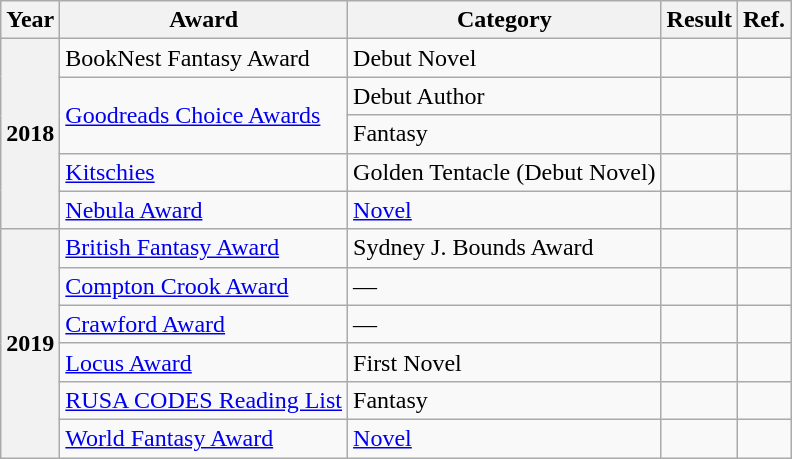<table class="wikitable sortable">
<tr>
<th>Year</th>
<th>Award</th>
<th>Category</th>
<th>Result</th>
<th>Ref.</th>
</tr>
<tr>
<th rowspan="5">2018</th>
<td>BookNest Fantasy Award</td>
<td>Debut Novel</td>
<td></td>
<td></td>
</tr>
<tr>
<td rowspan="2"><a href='#'>Goodreads Choice Awards</a></td>
<td>Debut Author</td>
<td></td>
<td></td>
</tr>
<tr>
<td>Fantasy</td>
<td></td>
<td></td>
</tr>
<tr>
<td><a href='#'>Kitschies</a></td>
<td>Golden Tentacle (Debut Novel)</td>
<td></td>
<td></td>
</tr>
<tr>
<td><a href='#'>Nebula Award</a></td>
<td><a href='#'>Novel</a></td>
<td></td>
<td></td>
</tr>
<tr>
<th rowspan="6">2019</th>
<td><a href='#'>British Fantasy Award</a></td>
<td>Sydney J. Bounds Award</td>
<td></td>
<td></td>
</tr>
<tr>
<td><a href='#'>Compton Crook Award</a></td>
<td>—</td>
<td></td>
<td></td>
</tr>
<tr>
<td><a href='#'>Crawford Award</a></td>
<td>—</td>
<td></td>
<td></td>
</tr>
<tr>
<td><a href='#'>Locus Award</a></td>
<td>First Novel</td>
<td></td>
<td></td>
</tr>
<tr>
<td><a href='#'>RUSA CODES Reading List</a></td>
<td>Fantasy</td>
<td></td>
<td></td>
</tr>
<tr>
<td><a href='#'>World Fantasy Award</a></td>
<td><a href='#'>Novel</a></td>
<td></td>
<td></td>
</tr>
</table>
